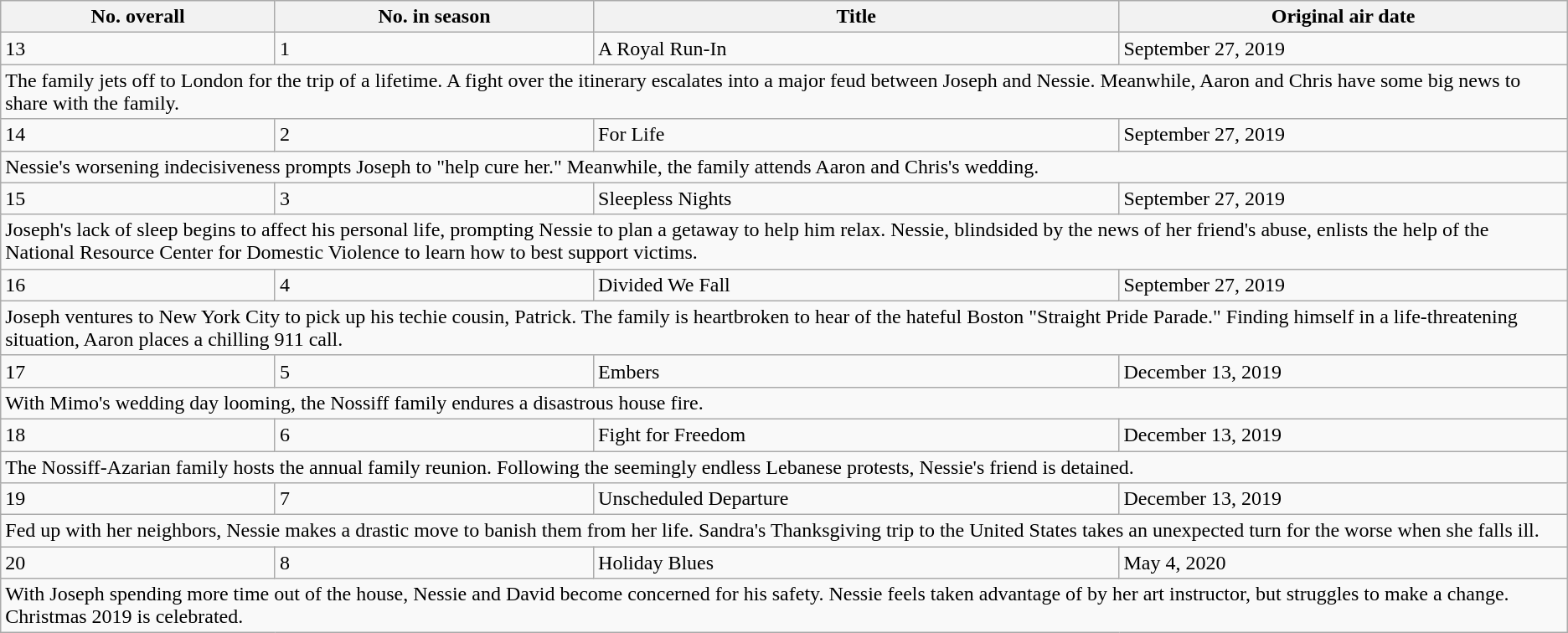<table class="wikitable">
<tr>
<th>No. overall</th>
<th>No. in season</th>
<th>Title</th>
<th>Original air date</th>
</tr>
<tr>
<td>13</td>
<td>1</td>
<td>A Royal Run-In</td>
<td>September 27, 2019</td>
</tr>
<tr>
<td colspan="4">The family jets off to London for the trip of a lifetime. A fight over the itinerary escalates into a major feud between Joseph and Nessie. Meanwhile, Aaron and Chris have some big news to share with the family.</td>
</tr>
<tr>
<td>14</td>
<td>2</td>
<td>For Life</td>
<td>September 27, 2019</td>
</tr>
<tr>
<td colspan="4">Nessie's worsening indecisiveness prompts Joseph to "help cure her." Meanwhile, the family attends Aaron and Chris's wedding.</td>
</tr>
<tr>
<td>15</td>
<td>3</td>
<td>Sleepless Nights</td>
<td>September 27, 2019</td>
</tr>
<tr>
<td colspan="4">Joseph's lack of sleep begins to affect his personal life, prompting Nessie to plan a getaway to help him relax. Nessie, blindsided by the news of her friend's abuse, enlists the help of the National Resource Center for Domestic Violence to learn how to best support victims.</td>
</tr>
<tr>
<td>16</td>
<td>4</td>
<td>Divided We Fall</td>
<td>September 27, 2019</td>
</tr>
<tr>
<td colspan="4">Joseph ventures to New York City to pick up his techie cousin, Patrick. The family is heartbroken to hear of the hateful Boston "Straight Pride Parade." Finding himself in a life-threatening situation, Aaron places a chilling 911 call.</td>
</tr>
<tr>
<td>17</td>
<td>5</td>
<td>Embers</td>
<td>December 13, 2019</td>
</tr>
<tr>
<td colspan="4">With Mimo's wedding day looming, the Nossiff family endures a disastrous house fire.</td>
</tr>
<tr>
<td>18</td>
<td>6</td>
<td>Fight for Freedom</td>
<td>December 13, 2019</td>
</tr>
<tr>
<td colspan="4">The Nossiff-Azarian family hosts the annual family reunion. Following the seemingly endless Lebanese protests, Nessie's friend is detained.</td>
</tr>
<tr>
<td>19</td>
<td>7</td>
<td>Unscheduled Departure</td>
<td>December 13, 2019</td>
</tr>
<tr>
<td colspan="4">Fed up with her neighbors, Nessie makes a drastic move to banish them from her life. Sandra's Thanksgiving trip to the United States takes an unexpected turn for the worse when she falls ill.</td>
</tr>
<tr>
<td>20</td>
<td>8</td>
<td>Holiday Blues</td>
<td>May 4, 2020</td>
</tr>
<tr>
<td colspan="4">With Joseph spending more time out of the house, Nessie and David become concerned for his safety. Nessie feels taken advantage of by her art instructor, but struggles to make a change. Christmas 2019 is celebrated.</td>
</tr>
</table>
